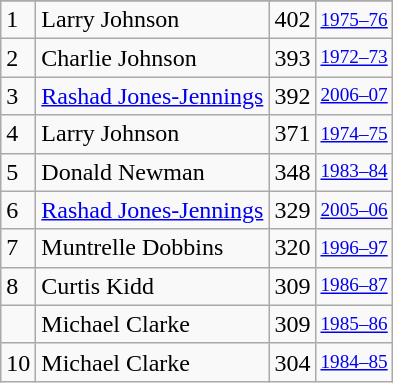<table class="wikitable">
<tr>
</tr>
<tr>
<td>1</td>
<td>Larry Johnson</td>
<td>402</td>
<td style="font-size:80%;"><a href='#'>1975–76</a></td>
</tr>
<tr>
<td>2</td>
<td>Charlie Johnson</td>
<td>393</td>
<td style="font-size:80%;"><a href='#'>1972–73</a></td>
</tr>
<tr>
<td>3</td>
<td><a href='#'>Rashad Jones-Jennings</a></td>
<td>392</td>
<td style="font-size:80%;"><a href='#'>2006–07</a></td>
</tr>
<tr>
<td>4</td>
<td>Larry Johnson</td>
<td>371</td>
<td style="font-size:80%;"><a href='#'>1974–75</a></td>
</tr>
<tr>
<td>5</td>
<td>Donald Newman</td>
<td>348</td>
<td style="font-size:80%;"><a href='#'>1983–84</a></td>
</tr>
<tr>
<td>6</td>
<td><a href='#'>Rashad Jones-Jennings</a></td>
<td>329</td>
<td style="font-size:80%;"><a href='#'>2005–06</a></td>
</tr>
<tr>
<td>7</td>
<td>Muntrelle Dobbins</td>
<td>320</td>
<td style="font-size:80%;"><a href='#'>1996–97</a></td>
</tr>
<tr>
<td>8</td>
<td>Curtis Kidd</td>
<td>309</td>
<td style="font-size:80%;"><a href='#'>1986–87</a></td>
</tr>
<tr>
<td></td>
<td>Michael Clarke</td>
<td>309</td>
<td style="font-size:80%;"><a href='#'>1985–86</a></td>
</tr>
<tr>
<td>10</td>
<td>Michael Clarke</td>
<td>304</td>
<td style="font-size:80%;"><a href='#'>1984–85</a></td>
</tr>
</table>
